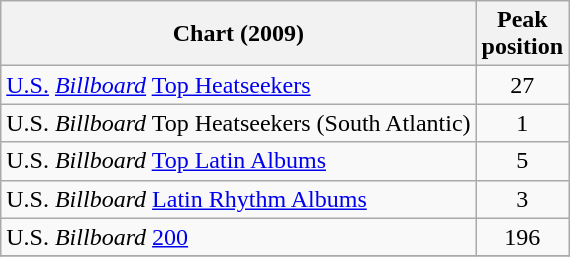<table class="wikitable">
<tr>
<th>Chart (2009)</th>
<th>Peak<br>position</th>
</tr>
<tr>
<td align="left"><a href='#'>U.S.</a> <em><a href='#'>Billboard</a></em> <a href='#'>Top Heatseekers</a></td>
<td align="center">27</td>
</tr>
<tr>
<td align="left">U.S. <em>Billboard</em> Top Heatseekers (South Atlantic)</td>
<td align="center">1</td>
</tr>
<tr>
<td align="left">U.S. <em>Billboard</em> <a href='#'>Top Latin Albums</a></td>
<td align="center">5</td>
</tr>
<tr>
<td align="left">U.S. <em>Billboard</em> <a href='#'>Latin Rhythm Albums</a></td>
<td align="center">3</td>
</tr>
<tr>
<td align="left">U.S. <em>Billboard</em> <a href='#'>200</a></td>
<td align="center">196</td>
</tr>
<tr>
</tr>
</table>
